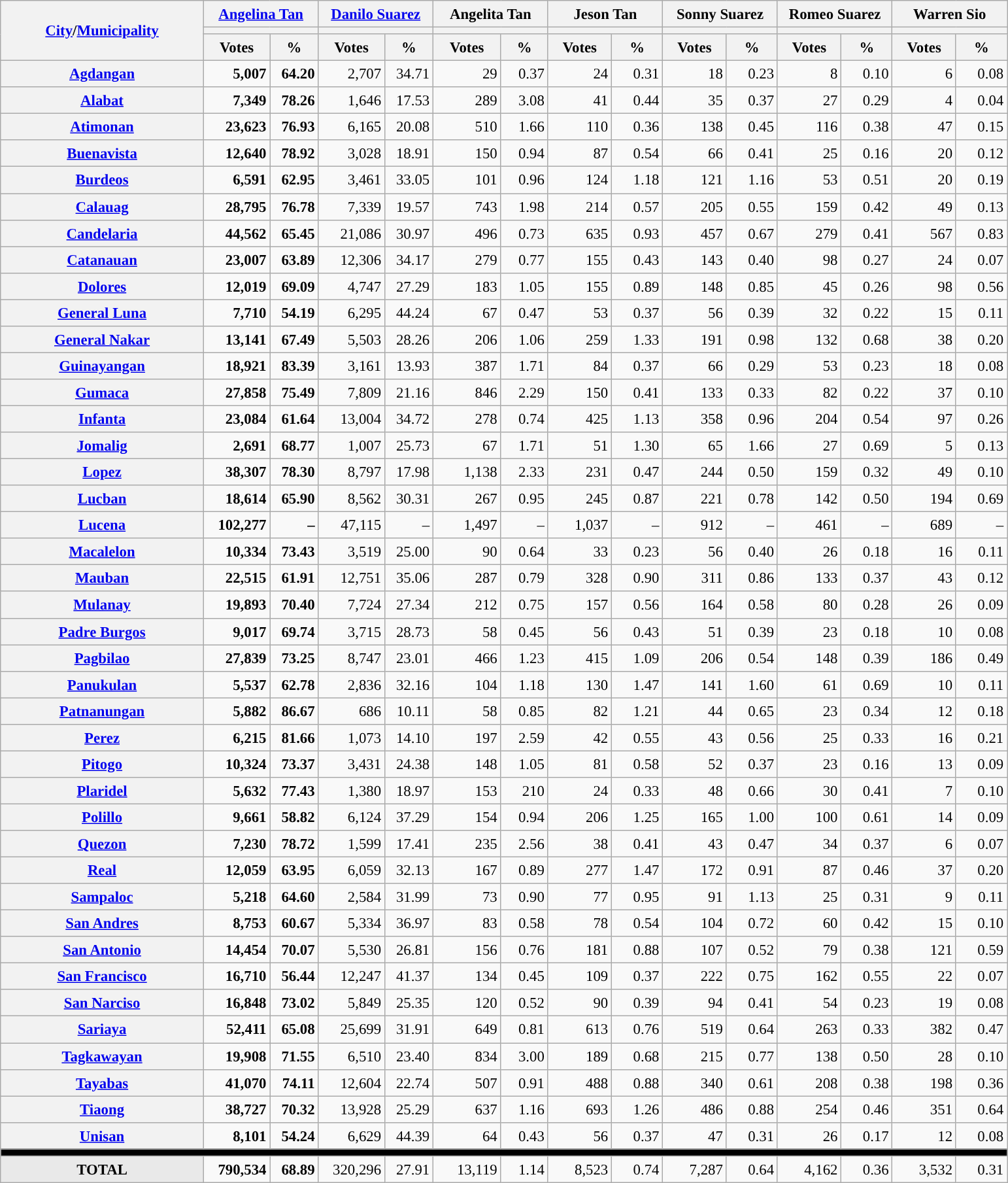<table class="wikitable collapsible collapsed" style="text-align:right; font-size:95%; line-height:20px;">
<tr>
<th rowspan="3" width="200"><a href='#'>City</a>/<a href='#'>Municipality</a></th>
<th colspan="2" width="110"><a href='#'>Angelina Tan</a></th>
<th colspan="2" width="110"><a href='#'>Danilo Suarez</a></th>
<th colspan="2" width="110">Angelita Tan</th>
<th colspan="2" width="110">Jeson Tan</th>
<th colspan="2" width="110">Sonny Suarez</th>
<th colspan="2" width="110">Romeo Suarez</th>
<th colspan="2" width="110">Warren Sio</th>
</tr>
<tr>
<th colspan="2" style="background:"></th>
<th colspan="2" style="background:"></th>
<th colspan="2" style="background:"></th>
<th colspan="2" style="background:"></th>
<th colspan="2" style="background:"></th>
<th colspan="2" style="background:"></th>
<th colspan="2" style="background:"></th>
</tr>
<tr>
<th>Votes</th>
<th>%</th>
<th>Votes</th>
<th>%</th>
<th>Votes</th>
<th>%</th>
<th>Votes</th>
<th>%</th>
<th>Votes</th>
<th>%</th>
<th>Votes</th>
<th>%</th>
<th>Votes</th>
<th>%</th>
</tr>
<tr>
<th scope="row"><a href='#'>Agdangan</a></th>
<td style="background:"><strong>5,007</strong></td>
<td style="background:"><strong>64.20</strong></td>
<td>2,707</td>
<td>34.71</td>
<td>29</td>
<td>0.37</td>
<td>24</td>
<td>0.31</td>
<td>18</td>
<td>0.23</td>
<td>8</td>
<td>0.10</td>
<td>6</td>
<td>0.08</td>
</tr>
<tr>
<th scope="row"><a href='#'>Alabat</a></th>
<td style="background:"><strong>7,349</strong></td>
<td style="background:"><strong>78.26</strong></td>
<td>1,646</td>
<td>17.53</td>
<td>289</td>
<td>3.08</td>
<td>41</td>
<td>0.44</td>
<td>35</td>
<td>0.37</td>
<td>27</td>
<td>0.29</td>
<td>4</td>
<td>0.04</td>
</tr>
<tr>
<th scope="row"><a href='#'>Atimonan</a></th>
<td style="background:"><strong>23,623</strong></td>
<td style="background:"><strong>76.93</strong></td>
<td>6,165</td>
<td>20.08</td>
<td>510</td>
<td>1.66</td>
<td>110</td>
<td>0.36</td>
<td>138</td>
<td>0.45</td>
<td>116</td>
<td>0.38</td>
<td>47</td>
<td>0.15</td>
</tr>
<tr>
<th scope="row"><a href='#'>Buenavista</a></th>
<td style="background:"><strong>12,640</strong></td>
<td style="background:"><strong>78.92</strong></td>
<td>3,028</td>
<td>18.91</td>
<td>150</td>
<td>0.94</td>
<td>87</td>
<td>0.54</td>
<td>66</td>
<td>0.41</td>
<td>25</td>
<td>0.16</td>
<td>20</td>
<td>0.12</td>
</tr>
<tr>
<th scope="row"><a href='#'>Burdeos</a></th>
<td style="background:"><strong>6,591</strong></td>
<td style="background:"><strong>62.95</strong></td>
<td>3,461</td>
<td>33.05</td>
<td>101</td>
<td>0.96</td>
<td>124</td>
<td>1.18</td>
<td>121</td>
<td>1.16</td>
<td>53</td>
<td>0.51</td>
<td>20</td>
<td>0.19</td>
</tr>
<tr>
<th scope="row"><a href='#'>Calauag</a></th>
<td style="background:"><strong>28,795</strong></td>
<td style="background:"><strong>76.78</strong></td>
<td>7,339</td>
<td>19.57</td>
<td>743</td>
<td>1.98</td>
<td>214</td>
<td>0.57</td>
<td>205</td>
<td>0.55</td>
<td>159</td>
<td>0.42</td>
<td>49</td>
<td>0.13</td>
</tr>
<tr>
<th scope="row"><a href='#'>Candelaria</a></th>
<td style="background:"><strong>44,562</strong></td>
<td style="background:"><strong>65.45</strong></td>
<td>21,086</td>
<td>30.97</td>
<td>496</td>
<td>0.73</td>
<td>635</td>
<td>0.93</td>
<td>457</td>
<td>0.67</td>
<td>279</td>
<td>0.41</td>
<td>567</td>
<td>0.83</td>
</tr>
<tr>
<th scope="row"><a href='#'>Catanauan</a></th>
<td style="background:"><strong>23,007</strong></td>
<td style="background:"><strong>63.89</strong></td>
<td>12,306</td>
<td>34.17</td>
<td>279</td>
<td>0.77</td>
<td>155</td>
<td>0.43</td>
<td>143</td>
<td>0.40</td>
<td>98</td>
<td>0.27</td>
<td>24</td>
<td>0.07</td>
</tr>
<tr>
<th scope="row"><a href='#'>Dolores</a></th>
<td style="background:"><strong>12,019</strong></td>
<td style="background:"><strong>69.09</strong></td>
<td>4,747</td>
<td>27.29</td>
<td>183</td>
<td>1.05</td>
<td>155</td>
<td>0.89</td>
<td>148</td>
<td>0.85</td>
<td>45</td>
<td>0.26</td>
<td>98</td>
<td>0.56</td>
</tr>
<tr>
<th scope="row"><a href='#'>General Luna</a></th>
<td style="background:"><strong>7,710</strong></td>
<td style="background:"><strong>54.19</strong></td>
<td>6,295</td>
<td>44.24</td>
<td>67</td>
<td>0.47</td>
<td>53</td>
<td>0.37</td>
<td>56</td>
<td>0.39</td>
<td>32</td>
<td>0.22</td>
<td>15</td>
<td>0.11</td>
</tr>
<tr>
<th scope="row"><a href='#'>General Nakar</a></th>
<td style="background:"><strong>13,141</strong></td>
<td style="background:"><strong>67.49</strong></td>
<td>5,503</td>
<td>28.26</td>
<td>206</td>
<td>1.06</td>
<td>259</td>
<td>1.33</td>
<td>191</td>
<td>0.98</td>
<td>132</td>
<td>0.68</td>
<td>38</td>
<td>0.20</td>
</tr>
<tr>
<th scope="row"><a href='#'>Guinayangan</a></th>
<td style="background:"><strong>18,921</strong></td>
<td style="background:"><strong>83.39</strong></td>
<td>3,161</td>
<td>13.93</td>
<td>387</td>
<td>1.71</td>
<td>84</td>
<td>0.37</td>
<td>66</td>
<td>0.29</td>
<td>53</td>
<td>0.23</td>
<td>18</td>
<td>0.08</td>
</tr>
<tr>
<th scope="row"><a href='#'>Gumaca</a></th>
<td style="background:"><strong>27,858</strong></td>
<td style="background:"><strong>75.49</strong></td>
<td>7,809</td>
<td>21.16</td>
<td>846</td>
<td>2.29</td>
<td>150</td>
<td>0.41</td>
<td>133</td>
<td>0.33</td>
<td>82</td>
<td>0.22</td>
<td>37</td>
<td>0.10</td>
</tr>
<tr>
<th scope="row"><a href='#'>Infanta</a></th>
<td style="background:"><strong>23,084</strong></td>
<td style="background:"><strong>61.64</strong></td>
<td>13,004</td>
<td>34.72</td>
<td>278</td>
<td>0.74</td>
<td>425</td>
<td>1.13</td>
<td>358</td>
<td>0.96</td>
<td>204</td>
<td>0.54</td>
<td>97</td>
<td>0.26</td>
</tr>
<tr>
<th scope="row"><a href='#'>Jomalig</a></th>
<td style="background:"><strong>2,691</strong></td>
<td style="background:"><strong>68.77</strong></td>
<td>1,007</td>
<td>25.73</td>
<td>67</td>
<td>1.71</td>
<td>51</td>
<td>1.30</td>
<td>65</td>
<td>1.66</td>
<td>27</td>
<td>0.69</td>
<td>5</td>
<td>0.13</td>
</tr>
<tr>
<th scope="row"><a href='#'>Lopez</a></th>
<td style="background:"><strong>38,307</strong></td>
<td style="background:"><strong>78.30</strong></td>
<td>8,797</td>
<td>17.98</td>
<td>1,138</td>
<td>2.33</td>
<td>231</td>
<td>0.47</td>
<td>244</td>
<td>0.50</td>
<td>159</td>
<td>0.32</td>
<td>49</td>
<td>0.10</td>
</tr>
<tr>
<th scope="row"><a href='#'>Lucban</a></th>
<td style="background:"><strong>18,614</strong></td>
<td style="background:"><strong>65.90</strong></td>
<td>8,562</td>
<td>30.31</td>
<td>267</td>
<td>0.95</td>
<td>245</td>
<td>0.87</td>
<td>221</td>
<td>0.78</td>
<td>142</td>
<td>0.50</td>
<td>194</td>
<td>0.69</td>
</tr>
<tr>
<th scope="row"><a href='#'>Lucena</a></th>
<td style="background:"><strong>102,277</strong></td>
<td style="background:"><strong>–</strong></td>
<td>47,115</td>
<td>–</td>
<td>1,497</td>
<td>–</td>
<td>1,037</td>
<td>–</td>
<td>912</td>
<td>–</td>
<td>461</td>
<td>–</td>
<td>689</td>
<td>–</td>
</tr>
<tr>
<th scope="row"><a href='#'>Macalelon</a></th>
<td style="background:"><strong>10,334</strong></td>
<td style="background:"><strong>73.43</strong></td>
<td>3,519</td>
<td>25.00</td>
<td>90</td>
<td>0.64</td>
<td>33</td>
<td>0.23</td>
<td>56</td>
<td>0.40</td>
<td>26</td>
<td>0.18</td>
<td>16</td>
<td>0.11</td>
</tr>
<tr>
<th scope="row"><a href='#'>Mauban</a></th>
<td style="background:"><strong>22,515</strong></td>
<td style="background:"><strong>61.91</strong></td>
<td>12,751</td>
<td>35.06</td>
<td>287</td>
<td>0.79</td>
<td>328</td>
<td>0.90</td>
<td>311</td>
<td>0.86</td>
<td>133</td>
<td>0.37</td>
<td>43</td>
<td>0.12</td>
</tr>
<tr>
<th scope="row"><a href='#'>Mulanay</a></th>
<td style="background:"><strong>19,893</strong></td>
<td style="background:"><strong>70.40</strong></td>
<td>7,724</td>
<td>27.34</td>
<td>212</td>
<td>0.75</td>
<td>157</td>
<td>0.56</td>
<td>164</td>
<td>0.58</td>
<td>80</td>
<td>0.28</td>
<td>26</td>
<td>0.09</td>
</tr>
<tr>
<th scope="row"><a href='#'>Padre Burgos</a></th>
<td style="background:"><strong>9,017</strong></td>
<td style="background:"><strong>69.74</strong></td>
<td>3,715</td>
<td>28.73</td>
<td>58</td>
<td>0.45</td>
<td>56</td>
<td>0.43</td>
<td>51</td>
<td>0.39</td>
<td>23</td>
<td>0.18</td>
<td>10</td>
<td>0.08</td>
</tr>
<tr>
<th scope="row"><a href='#'>Pagbilao</a></th>
<td style="background:"><strong>27,839</strong></td>
<td style="background:"><strong>73.25</strong></td>
<td>8,747</td>
<td>23.01</td>
<td>466</td>
<td>1.23</td>
<td>415</td>
<td>1.09</td>
<td>206</td>
<td>0.54</td>
<td>148</td>
<td>0.39</td>
<td>186</td>
<td>0.49</td>
</tr>
<tr>
<th scope="row"><a href='#'>Panukulan</a></th>
<td style="background:"><strong>5,537</strong></td>
<td style="background:"><strong>62.78</strong></td>
<td>2,836</td>
<td>32.16</td>
<td>104</td>
<td>1.18</td>
<td>130</td>
<td>1.47</td>
<td>141</td>
<td>1.60</td>
<td>61</td>
<td>0.69</td>
<td>10</td>
<td>0.11</td>
</tr>
<tr>
<th scope="row"><a href='#'>Patnanungan</a></th>
<td style="background:"><strong>5,882</strong></td>
<td style="background:"><strong>86.67</strong></td>
<td>686</td>
<td>10.11</td>
<td>58</td>
<td>0.85</td>
<td>82</td>
<td>1.21</td>
<td>44</td>
<td>0.65</td>
<td>23</td>
<td>0.34</td>
<td>12</td>
<td>0.18</td>
</tr>
<tr>
<th scope="row"><a href='#'>Perez</a></th>
<td style="background:"><strong>6,215</strong></td>
<td style="background:"><strong>81.66</strong></td>
<td>1,073</td>
<td>14.10</td>
<td>197</td>
<td>2.59</td>
<td>42</td>
<td>0.55</td>
<td>43</td>
<td>0.56</td>
<td>25</td>
<td>0.33</td>
<td>16</td>
<td>0.21</td>
</tr>
<tr>
<th scope="row"><a href='#'>Pitogo</a></th>
<td style="background:"><strong>10,324</strong></td>
<td style="background:"><strong>73.37</strong></td>
<td>3,431</td>
<td>24.38</td>
<td>148</td>
<td>1.05</td>
<td>81</td>
<td>0.58</td>
<td>52</td>
<td>0.37</td>
<td>23</td>
<td>0.16</td>
<td>13</td>
<td>0.09</td>
</tr>
<tr>
<th scope="row"><a href='#'>Plaridel</a></th>
<td style="background:"><strong>5,632</strong></td>
<td style="background:"><strong>77.43</strong></td>
<td>1,380</td>
<td>18.97</td>
<td>153</td>
<td>210</td>
<td>24</td>
<td>0.33</td>
<td>48</td>
<td>0.66</td>
<td>30</td>
<td>0.41</td>
<td>7</td>
<td>0.10</td>
</tr>
<tr>
<th scope="row"><a href='#'>Polillo</a></th>
<td style="background:"><strong>9,661</strong></td>
<td style="background:"><strong>58.82</strong></td>
<td>6,124</td>
<td>37.29</td>
<td>154</td>
<td>0.94</td>
<td>206</td>
<td>1.25</td>
<td>165</td>
<td>1.00</td>
<td>100</td>
<td>0.61</td>
<td>14</td>
<td>0.09</td>
</tr>
<tr>
<th scope="row"><a href='#'>Quezon</a></th>
<td style="background:"><strong>7,230</strong></td>
<td style="background:"><strong>78.72</strong></td>
<td>1,599</td>
<td>17.41</td>
<td>235</td>
<td>2.56</td>
<td>38</td>
<td>0.41</td>
<td>43</td>
<td>0.47</td>
<td>34</td>
<td>0.37</td>
<td>6</td>
<td>0.07</td>
</tr>
<tr>
<th scope="row"><a href='#'>Real</a></th>
<td style="background:"><strong>12,059</strong></td>
<td style="background:"><strong>63.95</strong></td>
<td>6,059</td>
<td>32.13</td>
<td>167</td>
<td>0.89</td>
<td>277</td>
<td>1.47</td>
<td>172</td>
<td>0.91</td>
<td>87</td>
<td>0.46</td>
<td>37</td>
<td>0.20</td>
</tr>
<tr>
<th scope="row"><a href='#'>Sampaloc</a></th>
<td style="background:"><strong>5,218</strong></td>
<td style="background:"><strong>64.60</strong></td>
<td>2,584</td>
<td>31.99</td>
<td>73</td>
<td>0.90</td>
<td>77</td>
<td>0.95</td>
<td>91</td>
<td>1.13</td>
<td>25</td>
<td>0.31</td>
<td>9</td>
<td>0.11</td>
</tr>
<tr>
<th scope="row"><a href='#'>San Andres</a></th>
<td style="background:"><strong>8,753</strong></td>
<td style="background:"><strong>60.67</strong></td>
<td>5,334</td>
<td>36.97</td>
<td>83</td>
<td>0.58</td>
<td>78</td>
<td>0.54</td>
<td>104</td>
<td>0.72</td>
<td>60</td>
<td>0.42</td>
<td>15</td>
<td>0.10</td>
</tr>
<tr>
<th scope="row"><a href='#'>San Antonio</a></th>
<td style="background:"><strong>14,454</strong></td>
<td style="background:"><strong>70.07</strong></td>
<td>5,530</td>
<td>26.81</td>
<td>156</td>
<td>0.76</td>
<td>181</td>
<td>0.88</td>
<td>107</td>
<td>0.52</td>
<td>79</td>
<td>0.38</td>
<td>121</td>
<td>0.59</td>
</tr>
<tr>
<th scope="row"><a href='#'>San Francisco</a></th>
<td style="background:"><strong>16,710</strong></td>
<td style="background:"><strong>56.44</strong></td>
<td>12,247</td>
<td>41.37</td>
<td>134</td>
<td>0.45</td>
<td>109</td>
<td>0.37</td>
<td>222</td>
<td>0.75</td>
<td>162</td>
<td>0.55</td>
<td>22</td>
<td>0.07</td>
</tr>
<tr>
<th scope="row"><a href='#'>San Narciso</a></th>
<td style="background:"><strong>16,848</strong></td>
<td style="background:"><strong>73.02</strong></td>
<td>5,849</td>
<td>25.35</td>
<td>120</td>
<td>0.52</td>
<td>90</td>
<td>0.39</td>
<td>94</td>
<td>0.41</td>
<td>54</td>
<td>0.23</td>
<td>19</td>
<td>0.08</td>
</tr>
<tr>
<th scope="row"><a href='#'>Sariaya</a></th>
<td style="background:"><strong>52,411</strong></td>
<td style="background:"><strong>65.08</strong></td>
<td>25,699</td>
<td>31.91</td>
<td>649</td>
<td>0.81</td>
<td>613</td>
<td>0.76</td>
<td>519</td>
<td>0.64</td>
<td>263</td>
<td>0.33</td>
<td>382</td>
<td>0.47</td>
</tr>
<tr>
<th scope="row"><a href='#'>Tagkawayan</a></th>
<td style="background:"><strong>19,908</strong></td>
<td style="background:"><strong>71.55</strong></td>
<td>6,510</td>
<td>23.40</td>
<td>834</td>
<td>3.00</td>
<td>189</td>
<td>0.68</td>
<td>215</td>
<td>0.77</td>
<td>138</td>
<td>0.50</td>
<td>28</td>
<td>0.10</td>
</tr>
<tr>
<th scope="row"><a href='#'>Tayabas</a></th>
<td style="background:"><strong>41,070</strong></td>
<td style="background:"><strong>74.11</strong></td>
<td>12,604</td>
<td>22.74</td>
<td>507</td>
<td>0.91</td>
<td>488</td>
<td>0.88</td>
<td>340</td>
<td>0.61</td>
<td>208</td>
<td>0.38</td>
<td>198</td>
<td>0.36</td>
</tr>
<tr>
<th scope="row"><a href='#'>Tiaong</a></th>
<td style="background:"><strong>38,727</strong></td>
<td style="background:"><strong>70.32</strong></td>
<td>13,928</td>
<td>25.29</td>
<td>637</td>
<td>1.16</td>
<td>693</td>
<td>1.26</td>
<td>486</td>
<td>0.88</td>
<td>254</td>
<td>0.46</td>
<td>351</td>
<td>0.64</td>
</tr>
<tr>
<th scope="row"><a href='#'>Unisan</a></th>
<td style="background:"><strong>8,101</strong></td>
<td style="background:"><strong>54.24</strong></td>
<td>6,629</td>
<td>44.39</td>
<td>64</td>
<td>0.43</td>
<td>56</td>
<td>0.37</td>
<td>47</td>
<td>0.31</td>
<td>26</td>
<td>0.17</td>
<td>12</td>
<td>0.08</td>
</tr>
<tr>
<td colspan=15 bgcolor=black></td>
</tr>
<tr>
<td style="background:#E9E9E9;" align="center"><strong>TOTAL</strong></td>
<td style="background:"><strong>790,534</strong></td>
<td style="background:"><strong>68.89</strong></td>
<td>320,296</td>
<td>27.91</td>
<td>13,119</td>
<td>1.14</td>
<td>8,523</td>
<td>0.74</td>
<td>7,287</td>
<td>0.64</td>
<td>4,162</td>
<td>0.36</td>
<td>3,532</td>
<td>0.31</td>
</tr>
</table>
